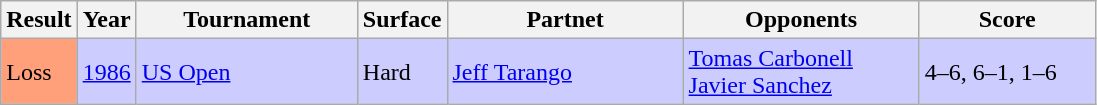<table class="sortable wikitable">
<tr>
<th style="width:40px;">Result</th>
<th style="width:30px;">Year</th>
<th style="width:140px;">Tournament</th>
<th style="width:50px;">Surface</th>
<th style="width:150px;">Partnet</th>
<th style="width:150px;">Opponents</th>
<th style="width:110px;" class="unsortable">Score</th>
</tr>
<tr style="background:#ccccff;">
<td style="background:#ffa07a;">Loss</td>
<td><a href='#'>1986</a></td>
<td><a href='#'>US Open</a></td>
<td>Hard</td>
<td> <a href='#'>Jeff Tarango</a></td>
<td> <a href='#'>Tomas Carbonell</a> <br>  <a href='#'>Javier Sanchez</a></td>
<td>4–6, 6–1, 1–6</td>
</tr>
</table>
